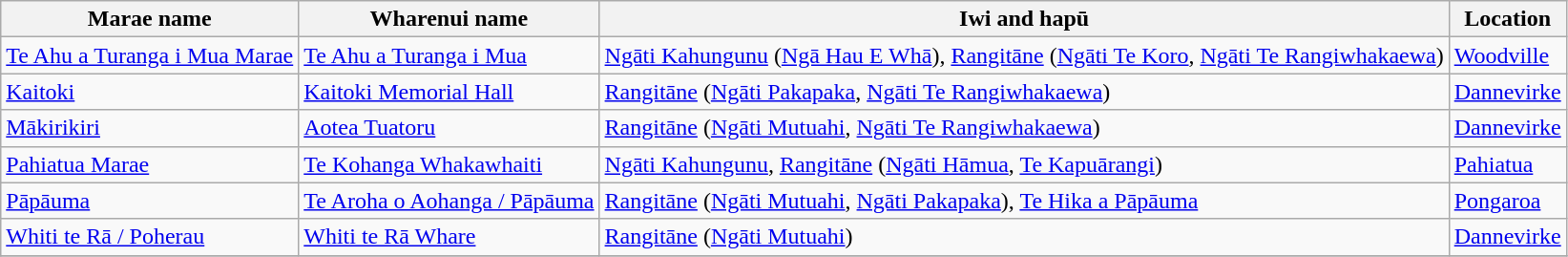<table class="wikitable sortable">
<tr>
<th>Marae name</th>
<th>Wharenui name</th>
<th>Iwi and hapū</th>
<th>Location</th>
</tr>
<tr>
<td><a href='#'>Te Ahu a Turanga i Mua Marae</a></td>
<td><a href='#'>Te Ahu a Turanga i Mua</a></td>
<td><a href='#'>Ngāti Kahungunu</a> (<a href='#'>Ngā Hau E Whā</a>), <a href='#'>Rangitāne</a> (<a href='#'>Ngāti Te Koro</a>, <a href='#'>Ngāti Te Rangiwhakaewa</a>)</td>
<td><a href='#'>Woodville</a></td>
</tr>
<tr>
<td><a href='#'>Kaitoki</a></td>
<td><a href='#'>Kaitoki Memorial Hall</a></td>
<td><a href='#'>Rangitāne</a> (<a href='#'>Ngāti Pakapaka</a>, <a href='#'>Ngāti Te Rangiwhakaewa</a>)</td>
<td><a href='#'>Dannevirke</a></td>
</tr>
<tr>
<td><a href='#'>Mākirikiri</a></td>
<td><a href='#'>Aotea Tuatoru</a></td>
<td><a href='#'>Rangitāne</a> (<a href='#'>Ngāti Mutuahi</a>, <a href='#'>Ngāti Te Rangiwhakaewa</a>)</td>
<td><a href='#'>Dannevirke</a></td>
</tr>
<tr>
<td><a href='#'>Pahiatua Marae</a></td>
<td><a href='#'>Te Kohanga Whakawhaiti</a></td>
<td><a href='#'>Ngāti Kahungunu</a>,  <a href='#'>Rangitāne</a> (<a href='#'>Ngāti Hāmua</a>, <a href='#'>Te Kapuārangi</a>)</td>
<td><a href='#'>Pahiatua</a></td>
</tr>
<tr>
<td><a href='#'>Pāpāuma</a></td>
<td><a href='#'>Te Aroha o Aohanga / Pāpāuma</a></td>
<td><a href='#'>Rangitāne</a> (<a href='#'>Ngāti Mutuahi</a>, <a href='#'>Ngāti Pakapaka</a>), <a href='#'>Te Hika a Pāpāuma</a></td>
<td><a href='#'>Pongaroa</a></td>
</tr>
<tr>
<td><a href='#'>Whiti te Rā / Poherau</a></td>
<td><a href='#'>Whiti te Rā Whare</a></td>
<td><a href='#'>Rangitāne</a> (<a href='#'>Ngāti Mutuahi</a>)</td>
<td><a href='#'>Dannevirke</a></td>
</tr>
<tr>
</tr>
</table>
